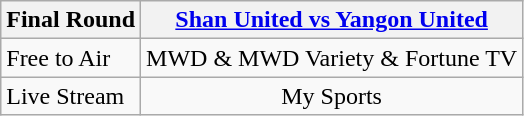<table class="wikitable">
<tr>
<th>Final Round</th>
<th><a href='#'>Shan United vs Yangon United</a></th>
</tr>
<tr>
<td>Free to Air</td>
<td colspan=2 align=center>MWD & MWD Variety & Fortune TV</td>
</tr>
<tr>
<td>Live Stream</td>
<td colspan=2 align=center>My Sports </td>
</tr>
</table>
